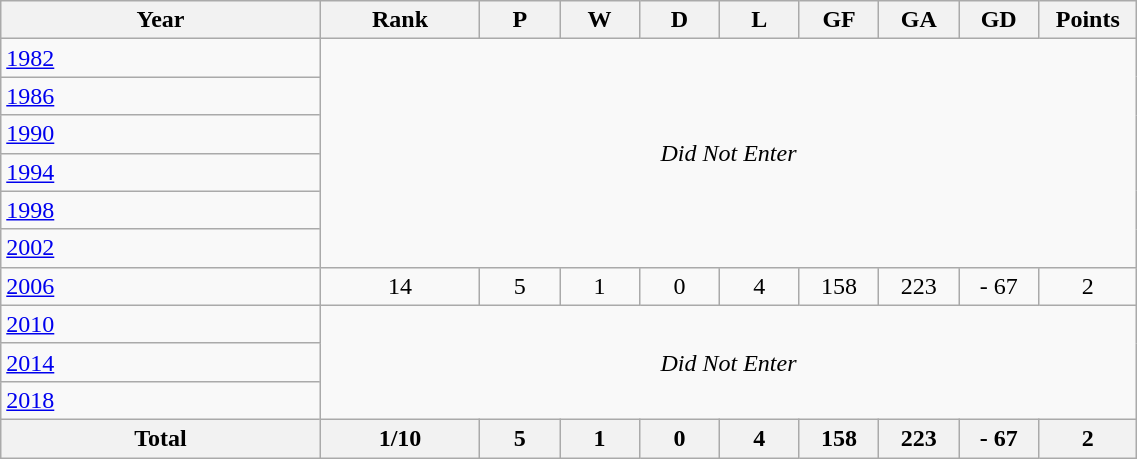<table class="wikitable sortable" width=60% style="text-align:center">
<tr>
<th width=20%>Year</th>
<th width=10%>Rank</th>
<th width=5%>P</th>
<th width=5%>W</th>
<th width=5%>D</th>
<th width=5%>L</th>
<th width=5%>GF</th>
<th width=5%>GA</th>
<th width=5%>GD</th>
<th width=5%>Points</th>
</tr>
<tr>
<td align=left><a href='#'>1982</a> </td>
<td colspan=9 rowspan=6><em>Did Not Enter</em></td>
</tr>
<tr>
<td align=left><a href='#'>1986</a> </td>
</tr>
<tr>
<td align=left><a href='#'>1990</a> </td>
</tr>
<tr>
<td align=left><a href='#'>1994</a> </td>
</tr>
<tr>
<td align=left><a href='#'>1998</a> </td>
</tr>
<tr>
<td align=left><a href='#'>2002</a> </td>
</tr>
<tr>
<td align=left><a href='#'>2006</a> </td>
<td>14</td>
<td>5</td>
<td>1</td>
<td>0</td>
<td>4</td>
<td>158</td>
<td>223</td>
<td>- 67</td>
<td>2</td>
</tr>
<tr>
<td align=left><a href='#'>2010</a> </td>
<td colspan=9 rowspan=3><em>Did Not Enter</em></td>
</tr>
<tr>
<td align=left><a href='#'>2014</a> </td>
</tr>
<tr>
<td align=left><a href='#'>2018</a> </td>
</tr>
<tr>
<th align=center colspan="1">Total</th>
<th>1/10</th>
<th>5</th>
<th>1</th>
<th>0</th>
<th>4</th>
<th>158</th>
<th>223</th>
<th>- 67</th>
<th>2</th>
</tr>
</table>
